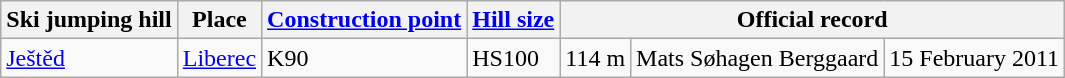<table class="wikitable" style="margin-bottom: 10px;">
<tr>
<th>Ski jumping hill</th>
<th>Place</th>
<th><a href='#'>Construction point</a></th>
<th><a href='#'>Hill size</a></th>
<th colspan="3">Official record</th>
</tr>
<tr>
<td><a href='#'>Ještěd</a></td>
<td><span></span><a href='#'>Liberec</a></td>
<td>K90</td>
<td>HS100</td>
<td>114 m</td>
<td><span></span>Mats Søhagen Berggaard</td>
<td>15 February 2011</td>
</tr>
</table>
